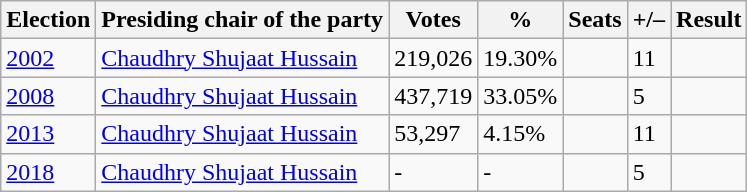<table class="wikitable">
<tr>
<th><strong>Election</strong></th>
<th>Presiding chair of the party</th>
<th><strong>Votes</strong></th>
<th><strong>%</strong></th>
<th><strong>Seats</strong></th>
<th>+/–</th>
<th>Result</th>
</tr>
<tr>
<td><a href='#'>2002</a></td>
<td><a href='#'>Chaudhry Shujaat Hussain</a></td>
<td>219,026</td>
<td>19.30%</td>
<td></td>
<td>11</td>
<td></td>
</tr>
<tr>
<td><a href='#'>2008</a></td>
<td><a href='#'>Chaudhry Shujaat Hussain</a></td>
<td>437,719</td>
<td>33.05%</td>
<td></td>
<td> 5</td>
<td></td>
</tr>
<tr>
<td><a href='#'>2013</a></td>
<td><a href='#'>Chaudhry Shujaat Hussain</a></td>
<td>53,297</td>
<td>4.15%</td>
<td></td>
<td> 11</td>
<td></td>
</tr>
<tr>
<td><a href='#'>2018</a></td>
<td><a href='#'>Chaudhry Shujaat Hussain</a></td>
<td>-</td>
<td>-</td>
<td></td>
<td> 5</td>
<td></td>
</tr>
</table>
